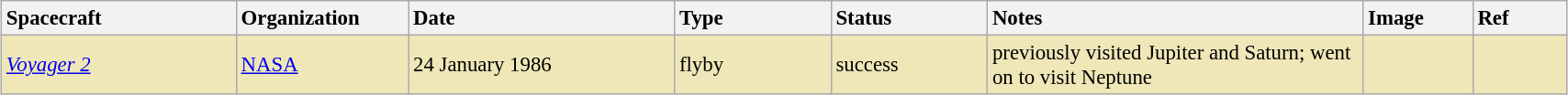<table class="wikitable" style="margin: 1em auto 1em auto; width:90%; font-size:95%;">
<tr>
<th colspan="2"  style="text-align:left; width:15%;">Spacecraft</th>
<th style="text-align:left; width:11%;">Organization</th>
<th style="text-align:left; width:17%;">Date</th>
<th style="text-align:left; width:10%;">Type</th>
<th style="text-align:left; width:10%;">Status</th>
<th style="text-align:left; width:24%;">Notes</th>
<th style="text-align:left; width:7%;">Image</th>
<th style="text-align:left; width:6%;">Ref</th>
</tr>
<tr style="background:#EFE7B8">
<td colspan="2"><em><a href='#'>Voyager 2</a></em></td>
<td> <a href='#'>NASA</a></td>
<td>24 January 1986</td>
<td>flyby</td>
<td>success</td>
<td>previously visited Jupiter and Saturn; went on to visit Neptune</td>
<td></td>
<td><br></td>
</tr>
</table>
